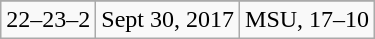<table class="wikitable">
<tr align="center">
</tr>
<tr align="center">
<td>22–23–2</td>
<td>Sept 30, 2017</td>
<td>MSU, 17–10</td>
</tr>
</table>
